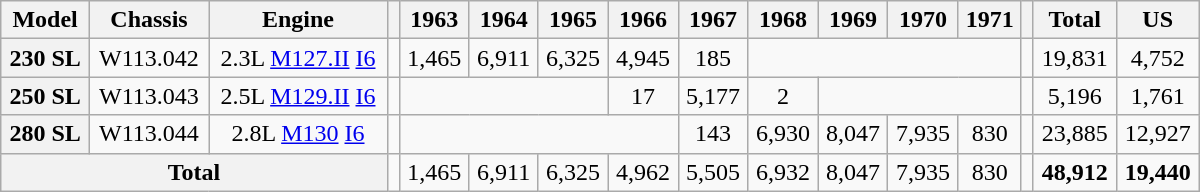<table class="wikitable" style="text-align:center; width:50em">
<tr>
<th>Model</th>
<th>Chassis</th>
<th>Engine</th>
<th></th>
<th>1963</th>
<th>1964</th>
<th>1965</th>
<th>1966</th>
<th>1967</th>
<th>1968</th>
<th>1969</th>
<th>1970</th>
<th>1971</th>
<th></th>
<th>Total</th>
<th>US</th>
</tr>
<tr>
<th>230 SL</th>
<td>W113.042</td>
<td>2.3L <a href='#'>M127.II</a> <a href='#'>I6</a></td>
<td></td>
<td>1,465</td>
<td>6,911</td>
<td>6,325</td>
<td>4,945</td>
<td>185</td>
<td colspan="4"></td>
<td></td>
<td>19,831</td>
<td>4,752</td>
</tr>
<tr>
<th>250 SL</th>
<td>W113.043</td>
<td>2.5L <a href='#'>M129.II</a> <a href='#'>I6</a></td>
<td></td>
<td colspan="3"></td>
<td>17</td>
<td>5,177</td>
<td>2</td>
<td colspan="3"></td>
<td></td>
<td>5,196</td>
<td>1,761</td>
</tr>
<tr>
<th>280 SL</th>
<td>W113.044</td>
<td>2.8L <a href='#'>M130</a> <a href='#'>I6</a></td>
<td></td>
<td colspan="4"></td>
<td>143</td>
<td>6,930</td>
<td>8,047</td>
<td>7,935</td>
<td>830</td>
<td></td>
<td>23,885</td>
<td>12,927</td>
</tr>
<tr>
<th colspan="3">Total</th>
<td></td>
<td>1,465</td>
<td>6,911</td>
<td>6,325</td>
<td>4,962</td>
<td>5,505</td>
<td>6,932</td>
<td>8,047</td>
<td>7,935</td>
<td>830</td>
<td></td>
<td><strong>48,912</strong></td>
<td><strong>19,440</strong></td>
</tr>
</table>
